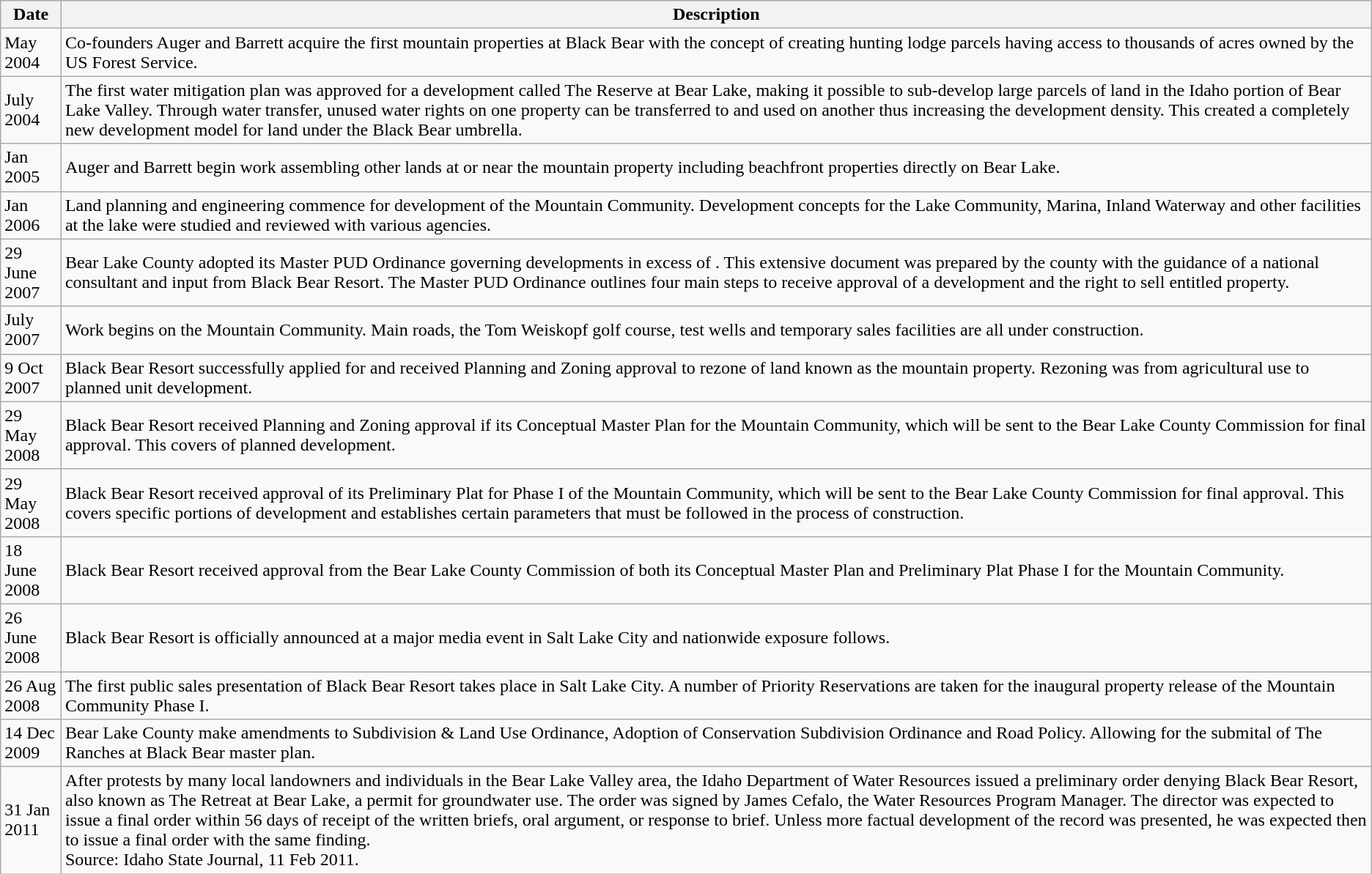<table class="wikitable">
<tr>
<th>Date</th>
<th>Description</th>
</tr>
<tr>
<td>May 2004</td>
<td>Co-founders Auger and Barrett acquire the first mountain properties at Black Bear with the concept of creating  hunting lodge parcels having access to thousands of acres owned by the US Forest Service.</td>
</tr>
<tr>
<td>July 2004</td>
<td>The first water mitigation plan was approved for a development called The Reserve at Bear Lake, making it possible to sub-develop large parcels of land in the Idaho portion of Bear Lake Valley.  Through water transfer, unused water rights on one property can be transferred to and used on another thus increasing the development density.  This created a completely new development model for land under the Black Bear umbrella.</td>
</tr>
<tr>
<td>Jan 2005</td>
<td>Auger and Barrett begin work assembling other lands at or near the mountain property including beachfront properties directly on Bear Lake.</td>
</tr>
<tr>
<td>Jan 2006</td>
<td>Land planning and engineering commence for development of the Mountain Community.  Development concepts for the Lake Community, Marina, Inland Waterway and other facilities at the lake were studied and reviewed with various agencies.</td>
</tr>
<tr>
<td>29 June 2007</td>
<td>Bear Lake County adopted its Master PUD Ordinance governing developments in excess of .  This extensive document was prepared by the county with the guidance of a national consultant and input from Black Bear Resort.  The Master PUD Ordinance outlines four main steps to receive approval of a development and the right to sell entitled property.</td>
</tr>
<tr>
<td>July 2007</td>
<td>Work begins on the Mountain Community.  Main roads, the Tom Weiskopf golf course, test wells and temporary sales facilities are all under construction.</td>
</tr>
<tr>
<td>9 Oct 2007</td>
<td>Black Bear Resort successfully applied for and received Planning and Zoning approval to rezone  of land known as the mountain property.  Rezoning was from agricultural use to planned unit development.</td>
</tr>
<tr>
<td>29 May 2008</td>
<td>Black Bear Resort received Planning and Zoning approval if its Conceptual Master Plan for the Mountain Community, which will be sent to the Bear Lake County Commission for final approval.  This covers  of planned development.</td>
</tr>
<tr>
<td>29 May 2008</td>
<td>Black Bear Resort received approval of its Preliminary Plat for Phase I of the Mountain Community, which will be sent to the Bear Lake County Commission for final approval.  This covers specific portions of development and establishes certain parameters that must be followed in the process of construction.</td>
</tr>
<tr>
<td>18 June 2008</td>
<td>Black Bear Resort received approval from the Bear Lake County Commission of both its Conceptual Master Plan and Preliminary Plat Phase I for the Mountain Community.</td>
</tr>
<tr>
<td>26 June 2008</td>
<td>Black Bear Resort is officially announced at a major media event in Salt Lake City and nationwide exposure follows.</td>
</tr>
<tr>
<td>26 Aug 2008</td>
<td>The first public sales presentation of Black Bear Resort takes place in Salt Lake City.  A number of Priority Reservations are taken for the inaugural property release of the Mountain Community Phase I.</td>
</tr>
<tr>
<td>14 Dec 2009</td>
<td>Bear Lake County make amendments to Subdivision & Land Use Ordinance, Adoption of Conservation Subdivision Ordinance and Road Policy. Allowing for the submital of The Ranches at Black Bear master plan.</td>
</tr>
<tr>
<td>31 Jan 2011</td>
<td>After protests by many local landowners and individuals in the Bear Lake Valley area, the Idaho Department of Water Resources issued a preliminary order denying Black Bear Resort, also known as The Retreat at Bear Lake, a permit for groundwater use.  The order was signed by James Cefalo, the Water Resources Program Manager.  The director was expected to issue a final order within 56 days of receipt of the written briefs, oral argument, or response to brief. Unless more factual development of the record was presented, he was expected then to issue a final order with the same finding.<br>Source: Idaho State Journal, 11 Feb 2011.</td>
</tr>
</table>
